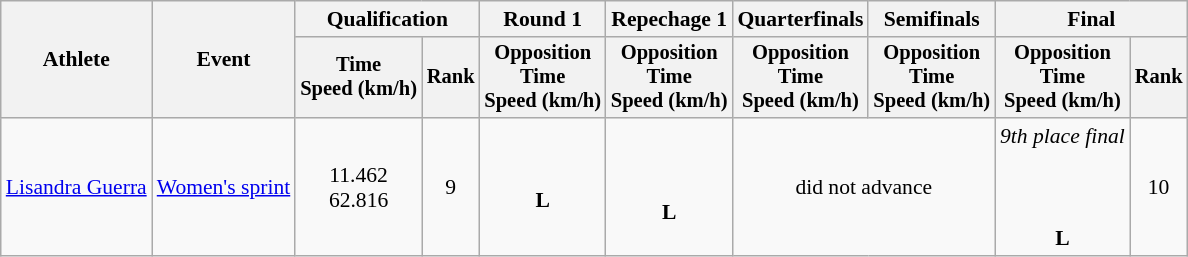<table class="wikitable" style="font-size:90%">
<tr>
<th rowspan="2">Athlete</th>
<th rowspan="2">Event</th>
<th colspan=2>Qualification</th>
<th>Round 1</th>
<th>Repechage 1</th>
<th>Quarterfinals</th>
<th>Semifinals</th>
<th colspan=2>Final</th>
</tr>
<tr style="font-size:95%">
<th>Time<br>Speed (km/h)</th>
<th>Rank</th>
<th>Opposition<br>Time<br>Speed (km/h)</th>
<th>Opposition<br>Time<br>Speed (km/h)</th>
<th>Opposition<br>Time<br>Speed (km/h)</th>
<th>Opposition<br>Time<br>Speed (km/h)</th>
<th>Opposition<br>Time<br>Speed (km/h)</th>
<th>Rank</th>
</tr>
<tr align=center>
<td align=left><a href='#'>Lisandra Guerra</a></td>
<td align=left><a href='#'>Women's sprint</a></td>
<td>11.462<br>62.816</td>
<td>9</td>
<td><br><strong>L</strong> </td>
<td> <br> <br><strong>L</strong></td>
<td colspan=2>did not advance</td>
<td><em>9th place final</em><br><br><br><br><strong>L</strong></td>
<td>10</td>
</tr>
</table>
